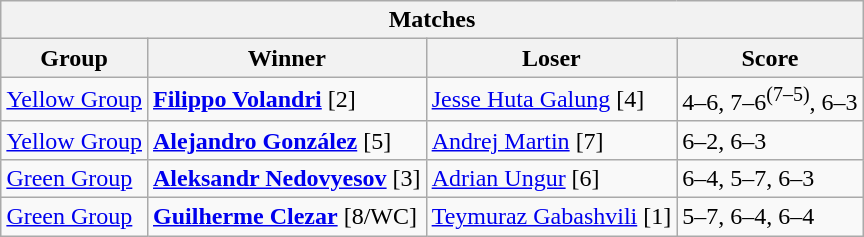<table class="wikitable collapsible uncollapsed" border=1 style="margin:1em auto;">
<tr>
<th colspan=4><strong>Matches</strong></th>
</tr>
<tr>
<th>Group</th>
<th>Winner</th>
<th>Loser</th>
<th>Score</th>
</tr>
<tr>
<td><a href='#'>Yellow Group</a></td>
<td> <strong><a href='#'>Filippo Volandri</a></strong> [2]</td>
<td> <a href='#'>Jesse Huta Galung</a> [4]</td>
<td>4–6, 7–6<sup>(7–5)</sup>, 6–3</td>
</tr>
<tr>
<td><a href='#'>Yellow Group</a></td>
<td> <strong><a href='#'>Alejandro González</a></strong> [5]</td>
<td> <a href='#'>Andrej Martin</a> [7]</td>
<td>6–2, 6–3</td>
</tr>
<tr>
<td><a href='#'>Green Group</a></td>
<td> <strong><a href='#'>Aleksandr Nedovyesov</a></strong> [3]</td>
<td> <a href='#'>Adrian Ungur</a> [6]</td>
<td>6–4, 5–7, 6–3</td>
</tr>
<tr>
<td><a href='#'>Green Group</a></td>
<td> <strong><a href='#'>Guilherme Clezar</a></strong> [8/WC]</td>
<td> <a href='#'>Teymuraz Gabashvili</a> [1]</td>
<td>5–7, 6–4, 6–4</td>
</tr>
</table>
